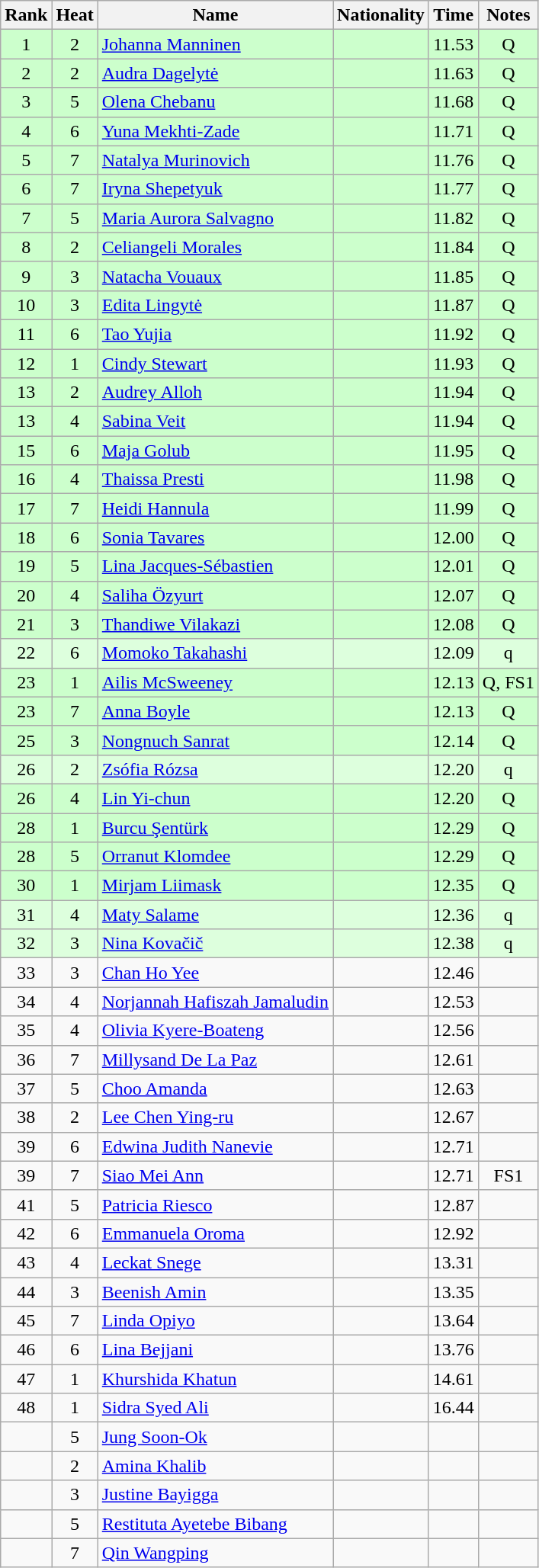<table class="wikitable sortable" style="text-align:center">
<tr>
<th>Rank</th>
<th>Heat</th>
<th>Name</th>
<th>Nationality</th>
<th>Time</th>
<th>Notes</th>
</tr>
<tr bgcolor=ccffcc>
<td>1</td>
<td>2</td>
<td align=left><a href='#'>Johanna Manninen</a></td>
<td align=left></td>
<td>11.53</td>
<td>Q</td>
</tr>
<tr bgcolor=ccffcc>
<td>2</td>
<td>2</td>
<td align=left><a href='#'>Audra Dagelytė</a></td>
<td align=left></td>
<td>11.63</td>
<td>Q</td>
</tr>
<tr bgcolor=ccffcc>
<td>3</td>
<td>5</td>
<td align=left><a href='#'>Olena Chebanu</a></td>
<td align=left></td>
<td>11.68</td>
<td>Q</td>
</tr>
<tr bgcolor=ccffcc>
<td>4</td>
<td>6</td>
<td align=left><a href='#'>Yuna Mekhti-Zade</a></td>
<td align=left></td>
<td>11.71</td>
<td>Q</td>
</tr>
<tr bgcolor=ccffcc>
<td>5</td>
<td>7</td>
<td align=left><a href='#'>Natalya Murinovich</a></td>
<td align=left></td>
<td>11.76</td>
<td>Q</td>
</tr>
<tr bgcolor=ccffcc>
<td>6</td>
<td>7</td>
<td align=left><a href='#'>Iryna Shepetyuk</a></td>
<td align=left></td>
<td>11.77</td>
<td>Q</td>
</tr>
<tr bgcolor=ccffcc>
<td>7</td>
<td>5</td>
<td align=left><a href='#'>Maria Aurora Salvagno</a></td>
<td align=left></td>
<td>11.82</td>
<td>Q</td>
</tr>
<tr bgcolor=ccffcc>
<td>8</td>
<td>2</td>
<td align=left><a href='#'>Celiangeli Morales</a></td>
<td align=left></td>
<td>11.84</td>
<td>Q</td>
</tr>
<tr bgcolor=ccffcc>
<td>9</td>
<td>3</td>
<td align=left><a href='#'>Natacha Vouaux</a></td>
<td align=left></td>
<td>11.85</td>
<td>Q</td>
</tr>
<tr bgcolor=ccffcc>
<td>10</td>
<td>3</td>
<td align=left><a href='#'>Edita Lingytė</a></td>
<td align=left></td>
<td>11.87</td>
<td>Q</td>
</tr>
<tr bgcolor=ccffcc>
<td>11</td>
<td>6</td>
<td align=left><a href='#'>Tao Yujia</a></td>
<td align=left></td>
<td>11.92</td>
<td>Q</td>
</tr>
<tr bgcolor=ccffcc>
<td>12</td>
<td>1</td>
<td align=left><a href='#'>Cindy Stewart</a></td>
<td align=left></td>
<td>11.93</td>
<td>Q</td>
</tr>
<tr bgcolor=ccffcc>
<td>13</td>
<td>2</td>
<td align=left><a href='#'>Audrey Alloh</a></td>
<td align=left></td>
<td>11.94</td>
<td>Q</td>
</tr>
<tr bgcolor=ccffcc>
<td>13</td>
<td>4</td>
<td align=left><a href='#'>Sabina Veit</a></td>
<td align=left></td>
<td>11.94</td>
<td>Q</td>
</tr>
<tr bgcolor=ccffcc>
<td>15</td>
<td>6</td>
<td align=left><a href='#'>Maja Golub</a></td>
<td align=left></td>
<td>11.95</td>
<td>Q</td>
</tr>
<tr bgcolor=ccffcc>
<td>16</td>
<td>4</td>
<td align=left><a href='#'>Thaissa Presti</a></td>
<td align=left></td>
<td>11.98</td>
<td>Q</td>
</tr>
<tr bgcolor=ccffcc>
<td>17</td>
<td>7</td>
<td align=left><a href='#'>Heidi Hannula</a></td>
<td align=left></td>
<td>11.99</td>
<td>Q</td>
</tr>
<tr bgcolor=ccffcc>
<td>18</td>
<td>6</td>
<td align=left><a href='#'>Sonia Tavares</a></td>
<td align=left></td>
<td>12.00</td>
<td>Q</td>
</tr>
<tr bgcolor=ccffcc>
<td>19</td>
<td>5</td>
<td align=left><a href='#'>Lina Jacques-Sébastien</a></td>
<td align=left></td>
<td>12.01</td>
<td>Q</td>
</tr>
<tr bgcolor=ccffcc>
<td>20</td>
<td>4</td>
<td align=left><a href='#'>Saliha Özyurt</a></td>
<td align=left></td>
<td>12.07</td>
<td>Q</td>
</tr>
<tr bgcolor=ccffcc>
<td>21</td>
<td>3</td>
<td align=left><a href='#'>Thandiwe Vilakazi</a></td>
<td align=left></td>
<td>12.08</td>
<td>Q</td>
</tr>
<tr bgcolor=ddffdd>
<td>22</td>
<td>6</td>
<td align=left><a href='#'>Momoko Takahashi</a></td>
<td align=left></td>
<td>12.09</td>
<td>q</td>
</tr>
<tr bgcolor=ccffcc>
<td>23</td>
<td>1</td>
<td align=left><a href='#'>Ailis McSweeney</a></td>
<td align=left></td>
<td>12.13</td>
<td>Q, FS1</td>
</tr>
<tr bgcolor=ccffcc>
<td>23</td>
<td>7</td>
<td align=left><a href='#'>Anna Boyle</a></td>
<td align=left></td>
<td>12.13</td>
<td>Q</td>
</tr>
<tr bgcolor=ccffcc>
<td>25</td>
<td>3</td>
<td align=left><a href='#'>Nongnuch Sanrat</a></td>
<td align=left></td>
<td>12.14</td>
<td>Q</td>
</tr>
<tr bgcolor=ddffdd>
<td>26</td>
<td>2</td>
<td align=left><a href='#'>Zsófia Rózsa</a></td>
<td align=left></td>
<td>12.20</td>
<td>q</td>
</tr>
<tr bgcolor=ccffcc>
<td>26</td>
<td>4</td>
<td align=left><a href='#'>Lin Yi-chun</a></td>
<td align=left></td>
<td>12.20</td>
<td>Q</td>
</tr>
<tr bgcolor=ccffcc>
<td>28</td>
<td>1</td>
<td align=left><a href='#'>Burcu Şentürk</a></td>
<td align=left></td>
<td>12.29</td>
<td>Q</td>
</tr>
<tr bgcolor=ccffcc>
<td>28</td>
<td>5</td>
<td align=left><a href='#'>Orranut Klomdee</a></td>
<td align=left></td>
<td>12.29</td>
<td>Q</td>
</tr>
<tr bgcolor=ccffcc>
<td>30</td>
<td>1</td>
<td align=left><a href='#'>Mirjam Liimask</a></td>
<td align=left></td>
<td>12.35</td>
<td>Q</td>
</tr>
<tr bgcolor=ddffdd>
<td>31</td>
<td>4</td>
<td align=left><a href='#'>Maty Salame</a></td>
<td align=left></td>
<td>12.36</td>
<td>q</td>
</tr>
<tr bgcolor=ddffdd>
<td>32</td>
<td>3</td>
<td align=left><a href='#'>Nina Kovačič</a></td>
<td align=left></td>
<td>12.38</td>
<td>q</td>
</tr>
<tr>
<td>33</td>
<td>3</td>
<td align=left><a href='#'>Chan Ho Yee</a></td>
<td align=left></td>
<td>12.46</td>
<td></td>
</tr>
<tr>
<td>34</td>
<td>4</td>
<td align=left><a href='#'>Norjannah Hafiszah Jamaludin</a></td>
<td align=left></td>
<td>12.53</td>
<td></td>
</tr>
<tr>
<td>35</td>
<td>4</td>
<td align=left><a href='#'>Olivia Kyere-Boateng</a></td>
<td align=left></td>
<td>12.56</td>
<td></td>
</tr>
<tr>
<td>36</td>
<td>7</td>
<td align=left><a href='#'>Millysand De La Paz</a></td>
<td align=left></td>
<td>12.61</td>
<td></td>
</tr>
<tr>
<td>37</td>
<td>5</td>
<td align=left><a href='#'>Choo Amanda</a></td>
<td align=left></td>
<td>12.63</td>
<td></td>
</tr>
<tr>
<td>38</td>
<td>2</td>
<td align=left><a href='#'>Lee Chen Ying-ru</a></td>
<td align=left></td>
<td>12.67</td>
<td></td>
</tr>
<tr>
<td>39</td>
<td>6</td>
<td align=left><a href='#'>Edwina Judith Nanevie</a></td>
<td align=left></td>
<td>12.71</td>
<td></td>
</tr>
<tr>
<td>39</td>
<td>7</td>
<td align=left><a href='#'>Siao Mei Ann</a></td>
<td align=left></td>
<td>12.71</td>
<td>FS1</td>
</tr>
<tr>
<td>41</td>
<td>5</td>
<td align=left><a href='#'>Patricia Riesco</a></td>
<td align=left></td>
<td>12.87</td>
<td></td>
</tr>
<tr>
<td>42</td>
<td>6</td>
<td align=left><a href='#'>Emmanuela Oroma</a></td>
<td align=left></td>
<td>12.92</td>
<td></td>
</tr>
<tr>
<td>43</td>
<td>4</td>
<td align=left><a href='#'>Leckat Snege</a></td>
<td align=left></td>
<td>13.31</td>
<td></td>
</tr>
<tr>
<td>44</td>
<td>3</td>
<td align=left><a href='#'>Beenish Amin</a></td>
<td align=left></td>
<td>13.35</td>
<td></td>
</tr>
<tr>
<td>45</td>
<td>7</td>
<td align=left><a href='#'>Linda Opiyo</a></td>
<td align=left></td>
<td>13.64</td>
<td></td>
</tr>
<tr>
<td>46</td>
<td>6</td>
<td align=left><a href='#'>Lina Bejjani</a></td>
<td align=left></td>
<td>13.76</td>
<td></td>
</tr>
<tr>
<td>47</td>
<td>1</td>
<td align=left><a href='#'>Khurshida Khatun</a></td>
<td align=left></td>
<td>14.61</td>
<td></td>
</tr>
<tr>
<td>48</td>
<td>1</td>
<td align=left><a href='#'>Sidra Syed Ali</a></td>
<td align=left></td>
<td>16.44</td>
<td></td>
</tr>
<tr>
<td></td>
<td>5</td>
<td align=left><a href='#'>Jung Soon-Ok</a></td>
<td align=left></td>
<td></td>
<td></td>
</tr>
<tr>
<td></td>
<td>2</td>
<td align=left><a href='#'>Amina Khalib</a></td>
<td align=left></td>
<td></td>
<td></td>
</tr>
<tr>
<td></td>
<td>3</td>
<td align=left><a href='#'>Justine Bayigga</a></td>
<td align=left></td>
<td></td>
<td></td>
</tr>
<tr>
<td></td>
<td>5</td>
<td align=left><a href='#'>Restituta Ayetebe Bibang</a></td>
<td align=left></td>
<td></td>
<td></td>
</tr>
<tr>
<td></td>
<td>7</td>
<td align=left><a href='#'>Qin Wangping</a></td>
<td align=left></td>
<td></td>
<td></td>
</tr>
</table>
